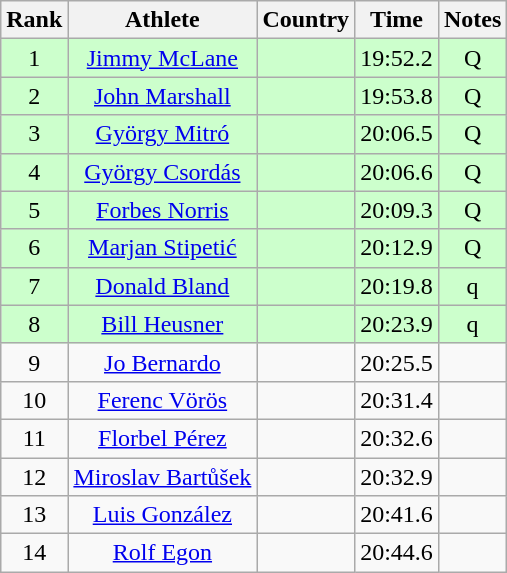<table class="wikitable sortable" style="text-align:center">
<tr>
<th>Rank</th>
<th>Athlete</th>
<th>Country</th>
<th>Time</th>
<th>Notes</th>
</tr>
<tr bgcolor=ccffcc>
<td>1</td>
<td><a href='#'>Jimmy McLane</a></td>
<td align=left></td>
<td>19:52.2</td>
<td>Q</td>
</tr>
<tr bgcolor=ccffcc>
<td>2</td>
<td><a href='#'>John Marshall</a></td>
<td align=left></td>
<td>19:53.8</td>
<td>Q</td>
</tr>
<tr bgcolor=ccffcc>
<td>3</td>
<td><a href='#'>György Mitró</a></td>
<td align=left></td>
<td>20:06.5</td>
<td>Q</td>
</tr>
<tr bgcolor=ccffcc>
<td>4</td>
<td><a href='#'>György Csordás</a></td>
<td align=left></td>
<td>20:06.6</td>
<td>Q</td>
</tr>
<tr bgcolor=ccffcc>
<td>5</td>
<td><a href='#'>Forbes Norris</a></td>
<td align=left></td>
<td>20:09.3</td>
<td>Q</td>
</tr>
<tr bgcolor=ccffcc>
<td>6</td>
<td><a href='#'>Marjan Stipetić</a></td>
<td align=left></td>
<td>20:12.9</td>
<td>Q</td>
</tr>
<tr bgcolor=ccffcc>
<td>7</td>
<td><a href='#'>Donald Bland</a></td>
<td align=left></td>
<td>20:19.8</td>
<td>q</td>
</tr>
<tr bgcolor=ccffcc>
<td>8</td>
<td><a href='#'>Bill Heusner</a></td>
<td align=left></td>
<td>20:23.9</td>
<td>q</td>
</tr>
<tr>
<td>9</td>
<td><a href='#'>Jo Bernardo</a></td>
<td align=left></td>
<td>20:25.5</td>
<td></td>
</tr>
<tr>
<td>10</td>
<td><a href='#'>Ferenc Vörös</a></td>
<td align=left></td>
<td>20:31.4</td>
<td></td>
</tr>
<tr>
<td>11</td>
<td><a href='#'>Florbel Pérez</a></td>
<td align=left></td>
<td>20:32.6</td>
<td></td>
</tr>
<tr>
<td>12</td>
<td><a href='#'>Miroslav Bartůšek</a></td>
<td align=left></td>
<td>20:32.9</td>
<td></td>
</tr>
<tr>
<td>13</td>
<td><a href='#'>Luis González</a></td>
<td align=left></td>
<td>20:41.6</td>
<td></td>
</tr>
<tr>
<td>14</td>
<td><a href='#'>Rolf Egon</a></td>
<td align=left></td>
<td>20:44.6</td>
<td></td>
</tr>
</table>
